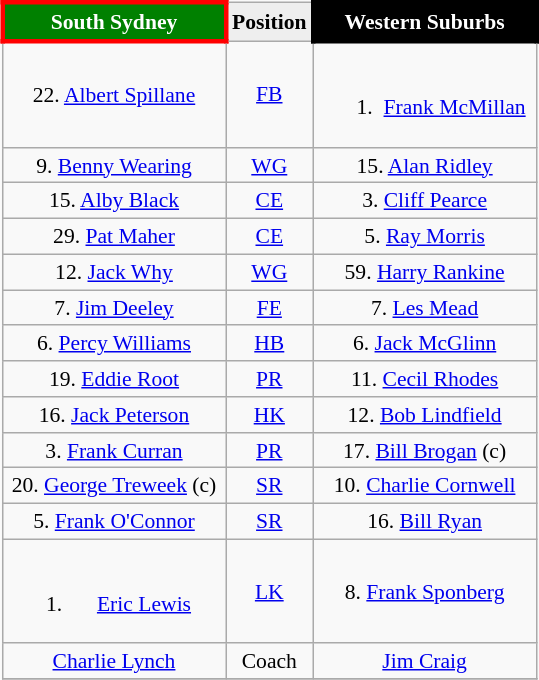<table align="right" class="wikitable" style="font-size:90%; margin-left:1em">
<tr bgcolor="#FF0033">
<th style="width:140px; border:3px solid red; background: green; color: white">South Sydney</th>
<th style="width:40px; text-align:center; background:#eee; color:black;">Position</th>
<th style="width:140px; border:3px solid black; background: black; color: white">Western Suburbs</th>
</tr>
<tr align=center>
<td>22. <a href='#'>Albert Spillane</a></td>
<td><a href='#'>FB</a></td>
<td><br><ol><li><a href='#'>Frank McMillan</a></li></ol></td>
</tr>
<tr align=center>
<td>9. <a href='#'>Benny Wearing</a></td>
<td><a href='#'>WG</a></td>
<td>15. <a href='#'>Alan Ridley</a></td>
</tr>
<tr align=center>
<td>15. <a href='#'>Alby Black</a></td>
<td><a href='#'>CE</a></td>
<td>3. <a href='#'>Cliff Pearce</a></td>
</tr>
<tr align=center>
<td>29. <a href='#'>Pat Maher</a></td>
<td><a href='#'>CE</a></td>
<td>5. <a href='#'>Ray Morris</a></td>
</tr>
<tr align=center>
<td>12. <a href='#'>Jack Why</a></td>
<td><a href='#'>WG</a></td>
<td>59. <a href='#'>Harry Rankine</a></td>
</tr>
<tr align=center>
<td>7. <a href='#'>Jim Deeley</a></td>
<td><a href='#'>FE</a></td>
<td>7. <a href='#'>Les Mead</a></td>
</tr>
<tr align=center>
<td>6. <a href='#'>Percy Williams</a></td>
<td><a href='#'>HB</a></td>
<td>6. <a href='#'>Jack McGlinn</a></td>
</tr>
<tr align=center>
<td>19. <a href='#'>Eddie Root</a></td>
<td><a href='#'>PR</a></td>
<td>11. <a href='#'>Cecil Rhodes</a></td>
</tr>
<tr align=center>
<td>16. <a href='#'>Jack Peterson</a></td>
<td><a href='#'>HK</a></td>
<td>12. <a href='#'>Bob Lindfield</a></td>
</tr>
<tr align=center>
<td>3. <a href='#'>Frank Curran</a></td>
<td><a href='#'>PR</a></td>
<td>17. <a href='#'>Bill Brogan</a> (c)</td>
</tr>
<tr align=center>
<td>20. <a href='#'>George Treweek</a> (c)</td>
<td><a href='#'>SR</a></td>
<td>10. <a href='#'>Charlie Cornwell</a></td>
</tr>
<tr align=center>
<td>5. <a href='#'>Frank O'Connor</a></td>
<td><a href='#'>SR</a></td>
<td>16. <a href='#'>Bill Ryan</a></td>
</tr>
<tr align=center>
<td><br><ol><li><a href='#'>Eric Lewis</a></li></ol></td>
<td><a href='#'>LK</a></td>
<td>8. <a href='#'>Frank Sponberg</a></td>
</tr>
<tr align=center>
<td><a href='#'>Charlie Lynch</a></td>
<td>Coach</td>
<td><a href='#'>Jim Craig</a></td>
</tr>
<tr>
</tr>
</table>
